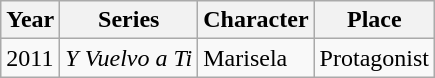<table class="wikitable">
<tr>
<th>Year</th>
<th>Series</th>
<th>Character</th>
<th>Place</th>
</tr>
<tr>
<td>2011</td>
<td><em>Y Vuelvo a Ti</em></td>
<td>Marisela</td>
<td>Protagonist</td>
</tr>
</table>
